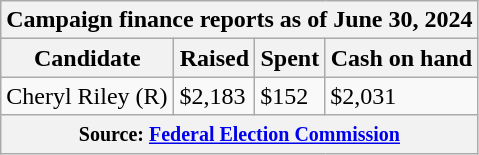<table class="wikitable sortable">
<tr>
<th colspan=4>Campaign finance reports as of June 30, 2024</th>
</tr>
<tr style="text-align:center;">
<th>Candidate</th>
<th>Raised</th>
<th>Spent</th>
<th>Cash on hand</th>
</tr>
<tr>
<td>Cheryl Riley (R)</td>
<td>$2,183</td>
<td>$152</td>
<td>$2,031</td>
</tr>
<tr>
<th colspan="4"><small>Source: <a href='#'>Federal Election Commission</a></small></th>
</tr>
</table>
